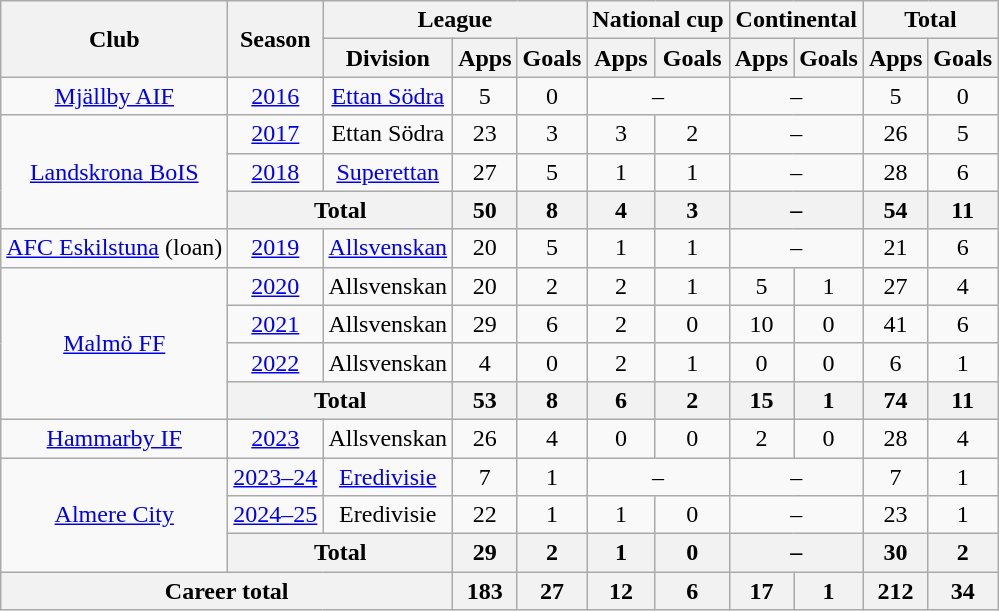<table class="wikitable" style="text-align:center">
<tr>
<th rowspan=2>Club</th>
<th rowspan=2>Season</th>
<th colspan=3>League</th>
<th colspan=2>National cup</th>
<th colspan=2>Continental</th>
<th colspan=2>Total</th>
</tr>
<tr>
<th>Division</th>
<th>Apps</th>
<th>Goals</th>
<th>Apps</th>
<th>Goals</th>
<th>Apps</th>
<th>Goals</th>
<th>Apps</th>
<th>Goals</th>
</tr>
<tr>
<td><a href='#'>Mjällby AIF</a></td>
<td><a href='#'>2016</a></td>
<td><a href='#'>Ettan Södra</a></td>
<td>5</td>
<td>0</td>
<td colspan=2>–</td>
<td colspan=2>–</td>
<td>5</td>
<td>0</td>
</tr>
<tr>
<td rowspan=3><a href='#'>Landskrona BoIS</a></td>
<td><a href='#'>2017</a></td>
<td>Ettan Södra</td>
<td>23</td>
<td>3</td>
<td>3</td>
<td>2</td>
<td colspan=2>–</td>
<td>26</td>
<td>5</td>
</tr>
<tr>
<td><a href='#'>2018</a></td>
<td><a href='#'>Superettan</a></td>
<td>27</td>
<td>5</td>
<td>1</td>
<td>1</td>
<td colspan=2>–</td>
<td>28</td>
<td>6</td>
</tr>
<tr>
<th colspan=2>Total</th>
<th>50</th>
<th>8</th>
<th>4</th>
<th>3</th>
<th colspan=2>–</th>
<th>54</th>
<th>11</th>
</tr>
<tr>
<td><a href='#'>AFC Eskilstuna</a> (loan)</td>
<td><a href='#'>2019</a></td>
<td><a href='#'>Allsvenskan</a></td>
<td>20</td>
<td>5</td>
<td>1</td>
<td>1</td>
<td colspan=2>–</td>
<td>21</td>
<td>6</td>
</tr>
<tr>
<td rowspan=4><a href='#'>Malmö FF</a></td>
<td><a href='#'>2020</a></td>
<td>Allsvenskan</td>
<td>20</td>
<td>2</td>
<td>2</td>
<td>1</td>
<td>5</td>
<td>1</td>
<td>27</td>
<td>4</td>
</tr>
<tr>
<td><a href='#'>2021</a></td>
<td>Allsvenskan</td>
<td>29</td>
<td>6</td>
<td>2</td>
<td>0</td>
<td>10</td>
<td>0</td>
<td>41</td>
<td>6</td>
</tr>
<tr>
<td><a href='#'>2022</a></td>
<td>Allsvenskan</td>
<td>4</td>
<td>0</td>
<td>2</td>
<td>1</td>
<td>0</td>
<td>0</td>
<td>6</td>
<td>1</td>
</tr>
<tr>
<th colspan=2>Total</th>
<th>53</th>
<th>8</th>
<th>6</th>
<th>2</th>
<th>15</th>
<th>1</th>
<th>74</th>
<th>11</th>
</tr>
<tr>
<td><a href='#'>Hammarby IF</a></td>
<td><a href='#'>2023</a></td>
<td>Allsvenskan</td>
<td>26</td>
<td>4</td>
<td>0</td>
<td>0</td>
<td>2</td>
<td>0</td>
<td>28</td>
<td>4</td>
</tr>
<tr>
<td rowspan=3><a href='#'>Almere City</a></td>
<td><a href='#'>2023–24</a></td>
<td><a href='#'>Eredivisie</a></td>
<td>7</td>
<td>1</td>
<td colspan=2>–</td>
<td colspan=2>–</td>
<td>7</td>
<td>1</td>
</tr>
<tr>
<td><a href='#'>2024–25</a></td>
<td>Eredivisie</td>
<td>22</td>
<td>1</td>
<td>1</td>
<td>0</td>
<td colspan=2>–</td>
<td>23</td>
<td>1</td>
</tr>
<tr>
<th colspan=2>Total</th>
<th>29</th>
<th>2</th>
<th>1</th>
<th>0</th>
<th colspan=2>–</th>
<th>30</th>
<th>2</th>
</tr>
<tr>
<th colspan=3>Career total</th>
<th>183</th>
<th>27</th>
<th>12</th>
<th>6</th>
<th>17</th>
<th>1</th>
<th>212</th>
<th>34</th>
</tr>
</table>
